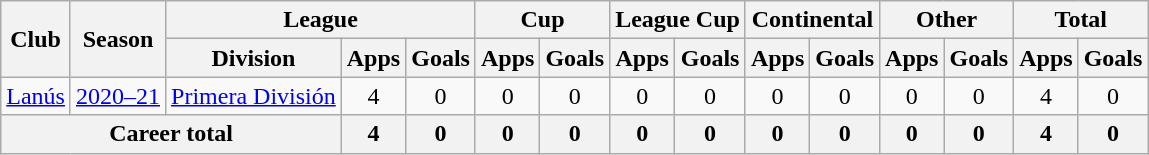<table class="wikitable" style="text-align:center">
<tr>
<th rowspan="2">Club</th>
<th rowspan="2">Season</th>
<th colspan="3">League</th>
<th colspan="2">Cup</th>
<th colspan="2">League Cup</th>
<th colspan="2">Continental</th>
<th colspan="2">Other</th>
<th colspan="2">Total</th>
</tr>
<tr>
<th>Division</th>
<th>Apps</th>
<th>Goals</th>
<th>Apps</th>
<th>Goals</th>
<th>Apps</th>
<th>Goals</th>
<th>Apps</th>
<th>Goals</th>
<th>Apps</th>
<th>Goals</th>
<th>Apps</th>
<th>Goals</th>
</tr>
<tr>
<td rowspan="1"><a href='#'>Lanús</a></td>
<td><a href='#'>2020–21</a></td>
<td rowspan="1"><a href='#'>Primera División</a></td>
<td>4</td>
<td>0</td>
<td>0</td>
<td>0</td>
<td>0</td>
<td>0</td>
<td>0</td>
<td>0</td>
<td>0</td>
<td>0</td>
<td>4</td>
<td>0</td>
</tr>
<tr>
<th colspan="3">Career total</th>
<th>4</th>
<th>0</th>
<th>0</th>
<th>0</th>
<th>0</th>
<th>0</th>
<th>0</th>
<th>0</th>
<th>0</th>
<th>0</th>
<th>4</th>
<th>0</th>
</tr>
</table>
